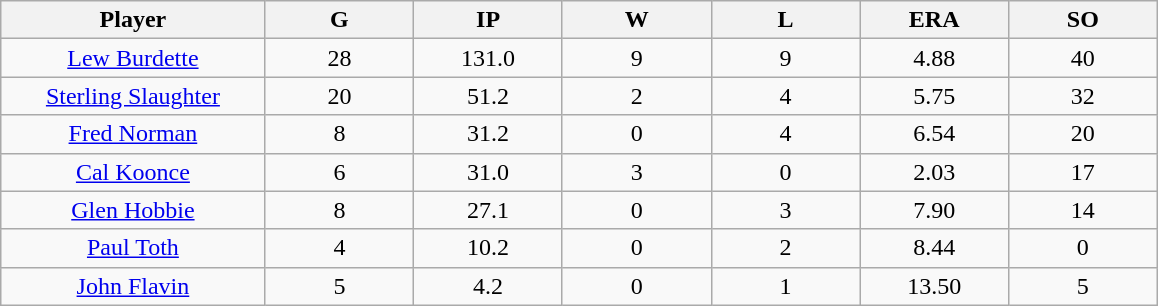<table class="wikitable sortable">
<tr>
<th bgcolor="#DDDDFF" width="16%">Player</th>
<th bgcolor="#DDDDFF" width="9%">G</th>
<th bgcolor="#DDDDFF" width="9%">IP</th>
<th bgcolor="#DDDDFF" width="9%">W</th>
<th bgcolor="#DDDDFF" width="9%">L</th>
<th bgcolor="#DDDDFF" width="9%">ERA</th>
<th bgcolor="#DDDDFF" width="9%">SO</th>
</tr>
<tr align="center">
<td><a href='#'>Lew Burdette</a></td>
<td>28</td>
<td>131.0</td>
<td>9</td>
<td>9</td>
<td>4.88</td>
<td>40</td>
</tr>
<tr align="center">
<td><a href='#'>Sterling Slaughter</a></td>
<td>20</td>
<td>51.2</td>
<td>2</td>
<td>4</td>
<td>5.75</td>
<td>32</td>
</tr>
<tr align="center">
<td><a href='#'>Fred Norman</a></td>
<td>8</td>
<td>31.2</td>
<td>0</td>
<td>4</td>
<td>6.54</td>
<td>20</td>
</tr>
<tr align="center">
<td><a href='#'>Cal Koonce</a></td>
<td>6</td>
<td>31.0</td>
<td>3</td>
<td>0</td>
<td>2.03</td>
<td>17</td>
</tr>
<tr align="center">
<td><a href='#'>Glen Hobbie</a></td>
<td>8</td>
<td>27.1</td>
<td>0</td>
<td>3</td>
<td>7.90</td>
<td>14</td>
</tr>
<tr align="center">
<td><a href='#'>Paul Toth</a></td>
<td>4</td>
<td>10.2</td>
<td>0</td>
<td>2</td>
<td>8.44</td>
<td>0</td>
</tr>
<tr align="center">
<td><a href='#'>John Flavin</a></td>
<td>5</td>
<td>4.2</td>
<td>0</td>
<td>1</td>
<td>13.50</td>
<td>5</td>
</tr>
</table>
